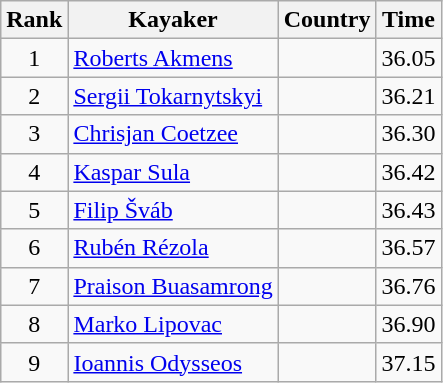<table class="wikitable" style="text-align:center">
<tr>
<th>Rank</th>
<th>Kayaker</th>
<th>Country</th>
<th>Time</th>
</tr>
<tr>
<td>1</td>
<td align="left"><a href='#'>Roberts Akmens</a></td>
<td align="left"></td>
<td>36.05</td>
</tr>
<tr>
<td>2</td>
<td align="left"><a href='#'>Sergii Tokarnytskyi</a></td>
<td align="left"></td>
<td>36.21</td>
</tr>
<tr>
<td>3</td>
<td align="left"><a href='#'>Chrisjan Coetzee</a></td>
<td align="left"></td>
<td>36.30</td>
</tr>
<tr>
<td>4</td>
<td align="left"><a href='#'>Kaspar Sula</a></td>
<td align="left"></td>
<td>36.42</td>
</tr>
<tr>
<td>5</td>
<td align="left"><a href='#'>Filip Šváb</a></td>
<td align="left"></td>
<td>36.43</td>
</tr>
<tr>
<td>6</td>
<td align="left"><a href='#'>Rubén Rézola</a></td>
<td align="left"></td>
<td>36.57</td>
</tr>
<tr>
<td>7</td>
<td align="left"><a href='#'>Praison Buasamrong</a></td>
<td align="left"></td>
<td>36.76</td>
</tr>
<tr>
<td>8</td>
<td align="left"><a href='#'>Marko Lipovac</a></td>
<td align="left"></td>
<td>36.90</td>
</tr>
<tr>
<td>9</td>
<td align="left"><a href='#'>Ioannis Odysseos</a></td>
<td align="left"></td>
<td>37.15</td>
</tr>
</table>
